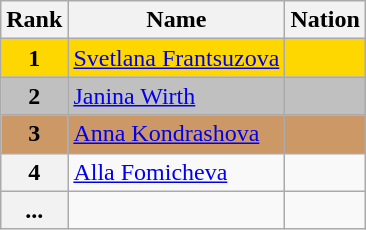<table class="wikitable">
<tr>
<th>Rank</th>
<th>Name</th>
<th>Nation</th>
</tr>
<tr bgcolor="gold">
<td align="center"><strong>1</strong></td>
<td><a href='#'>Svetlana Frantsuzova</a></td>
<td></td>
</tr>
<tr bgcolor="silver">
<td align="center"><strong>2</strong></td>
<td><a href='#'>Janina Wirth</a></td>
<td></td>
</tr>
<tr bgcolor="cc9966">
<td align="center"><strong>3</strong></td>
<td><a href='#'>Anna Kondrashova</a></td>
<td></td>
</tr>
<tr>
<th>4</th>
<td><a href='#'>Alla Fomicheva</a></td>
<td></td>
</tr>
<tr>
<th>...</th>
<td></td>
<td></td>
</tr>
</table>
